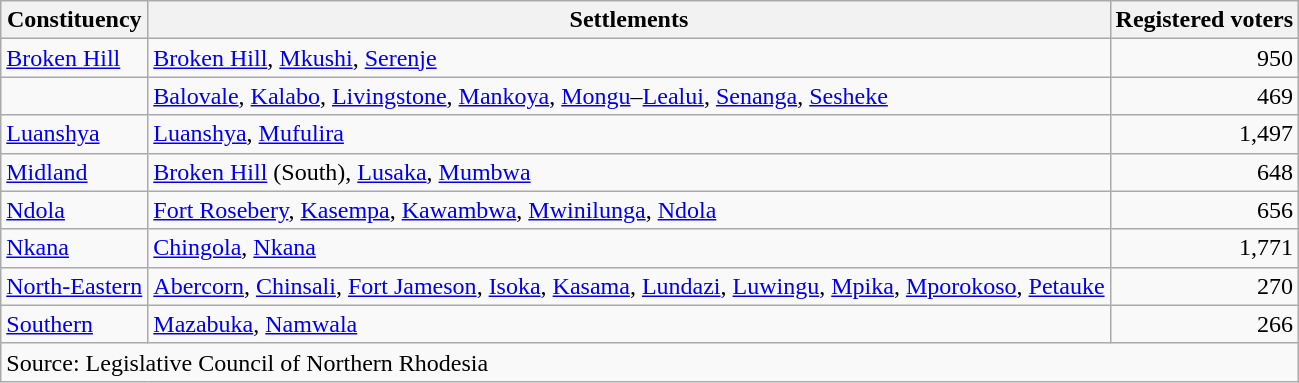<table class=wikitable>
<tr>
<th>Constituency</th>
<th>Settlements</th>
<th>Registered voters</th>
</tr>
<tr>
<td><a href='#'>Broken Hill</a></td>
<td><a href='#'>Broken Hill</a>,  <a href='#'>Mkushi</a>, <a href='#'>Serenje</a></td>
<td align=right>950</td>
</tr>
<tr>
<td></td>
<td><a href='#'>Balovale</a>, <a href='#'>Kalabo</a>, <a href='#'>Livingstone</a>, <a href='#'>Mankoya</a>, <a href='#'>Mongu</a>–<a href='#'>Lealui</a>, <a href='#'>Senanga</a>, <a href='#'>Sesheke</a></td>
<td align=right>469</td>
</tr>
<tr>
<td><a href='#'>Luanshya</a></td>
<td><a href='#'>Luanshya</a>, <a href='#'>Mufulira</a></td>
<td align=right>1,497</td>
</tr>
<tr>
<td><a href='#'>Midland</a></td>
<td><a href='#'>Broken Hill</a> (South), <a href='#'>Lusaka</a>, <a href='#'>Mumbwa</a></td>
<td align=right>648</td>
</tr>
<tr>
<td><a href='#'>Ndola</a></td>
<td><a href='#'>Fort Rosebery</a>, <a href='#'>Kasempa</a>, <a href='#'>Kawambwa</a>, <a href='#'>Mwinilunga</a>, <a href='#'>Ndola</a></td>
<td align=right>656</td>
</tr>
<tr>
<td><a href='#'>Nkana</a></td>
<td><a href='#'>Chingola</a>, <a href='#'>Nkana</a></td>
<td align=right>1,771</td>
</tr>
<tr>
<td><a href='#'>North-Eastern</a></td>
<td><a href='#'>Abercorn</a>, <a href='#'>Chinsali</a>, <a href='#'>Fort Jameson</a>, <a href='#'>Isoka</a>, <a href='#'>Kasama</a>, <a href='#'>Lundazi</a>, <a href='#'>Luwingu</a>, <a href='#'>Mpika</a>, <a href='#'>Mporokoso</a>, <a href='#'>Petauke</a></td>
<td align=right>270</td>
</tr>
<tr>
<td><a href='#'>Southern</a></td>
<td><a href='#'>Mazabuka</a>, <a href='#'>Namwala</a></td>
<td align=right>266</td>
</tr>
<tr>
<td colspan=3>Source: Legislative Council of Northern Rhodesia</td>
</tr>
</table>
